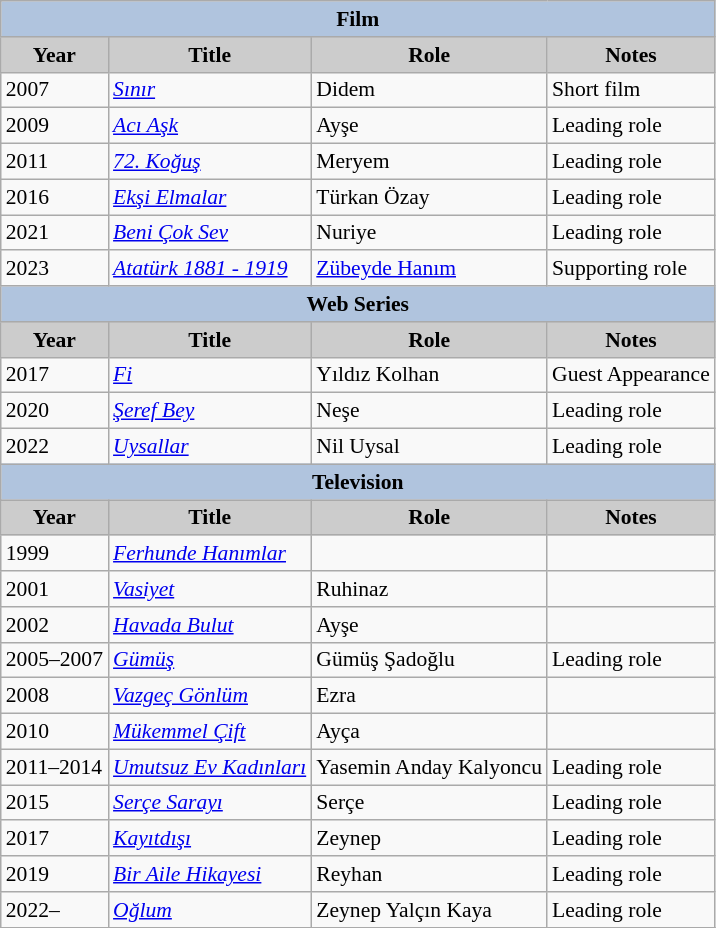<table class="wikitable" style="font-size:90%">
<tr>
<th colspan="4" style="background:LightSteelBlue">Film</th>
</tr>
<tr>
<th style="background:#CCCCCC">Year</th>
<th style="background:#CCCCCC">Title</th>
<th style="background:#CCCCCC">Role</th>
<th style="background:#CCCCCC">Notes</th>
</tr>
<tr>
<td>2007</td>
<td><em><a href='#'>Sınır</a></em></td>
<td>Didem</td>
<td>Short film</td>
</tr>
<tr>
<td>2009</td>
<td><em><a href='#'>Acı Aşk</a></em></td>
<td>Ayşe</td>
<td>Leading role</td>
</tr>
<tr>
<td>2011</td>
<td><em><a href='#'>72. Koğuş</a></em></td>
<td>Meryem</td>
<td>Leading role</td>
</tr>
<tr>
<td>2016</td>
<td><em><a href='#'>Ekşi Elmalar</a></em></td>
<td>Türkan Özay</td>
<td>Leading role</td>
</tr>
<tr>
<td>2021</td>
<td><em><a href='#'>Beni Çok Sev</a></em></td>
<td>Nuriye</td>
<td>Leading role</td>
</tr>
<tr>
<td>2023</td>
<td><em><a href='#'>Atatürk 1881 - 1919</a></em></td>
<td><a href='#'>Zübeyde Hanım</a></td>
<td>Supporting role</td>
</tr>
<tr>
<th colspan="4" style="background:LightSteelBlue">Web Series</th>
</tr>
<tr>
<th style="background:#CCCCCC">Year</th>
<th style="background:#CCCCCC">Title</th>
<th style="background:#CCCCCC">Role</th>
<th style="background:#CCCCCC">Notes</th>
</tr>
<tr>
<td>2017</td>
<td><em><a href='#'>Fi</a></em></td>
<td>Yıldız Kolhan</td>
<td>Guest Appearance</td>
</tr>
<tr>
<td>2020</td>
<td><em><a href='#'>Şeref Bey</a></em></td>
<td>Neşe</td>
<td>Leading role</td>
</tr>
<tr>
<td>2022</td>
<td><em><a href='#'>Uysallar</a></em></td>
<td>Nil Uysal</td>
<td>Leading role</td>
</tr>
<tr>
<th colspan="4" style="background:LightSteelBlue">Television</th>
</tr>
<tr>
<th style="background:#CCCCCC">Year</th>
<th style="background:#CCCCCC">Title</th>
<th style="background:#CCCCCC">Role</th>
<th style="background:#CCCCCC">Notes</th>
</tr>
<tr>
<td>1999</td>
<td><em><a href='#'>Ferhunde Hanımlar</a></em></td>
<td></td>
<td></td>
</tr>
<tr>
<td>2001</td>
<td><em><a href='#'>Vasiyet</a></em></td>
<td>Ruhinaz</td>
<td></td>
</tr>
<tr>
<td>2002</td>
<td><em><a href='#'>Havada Bulut</a></em></td>
<td>Ayşe</td>
<td></td>
</tr>
<tr>
<td rowspan="1">2005–2007</td>
<td><em><a href='#'>Gümüş</a></em></td>
<td>Gümüş Şadoğlu</td>
<td>Leading role</td>
</tr>
<tr>
<td>2008</td>
<td><em><a href='#'>Vazgeç Gönlüm</a></em></td>
<td>Ezra</td>
<td></td>
</tr>
<tr>
<td>2010</td>
<td><em><a href='#'>Mükemmel Çift</a></em></td>
<td>Ayça</td>
<td></td>
</tr>
<tr>
<td>2011–2014</td>
<td><em><a href='#'>Umutsuz Ev Kadınları</a></em></td>
<td>Yasemin Anday Kalyoncu</td>
<td>Leading role</td>
</tr>
<tr>
<td>2015</td>
<td><em><a href='#'>Serçe Sarayı</a></em></td>
<td>Serçe</td>
<td>Leading role</td>
</tr>
<tr>
<td>2017</td>
<td><em><a href='#'>Kayıtdışı</a></em></td>
<td>Zeynep</td>
<td>Leading role</td>
</tr>
<tr>
<td>2019</td>
<td><em><a href='#'>Bir Aile Hikayesi</a></em></td>
<td>Reyhan</td>
<td>Leading role</td>
</tr>
<tr>
<td>2022–</td>
<td><em><a href='#'>Oğlum</a></em></td>
<td>Zeynep Yalçın Kaya</td>
<td>Leading role</td>
</tr>
<tr>
</tr>
</table>
